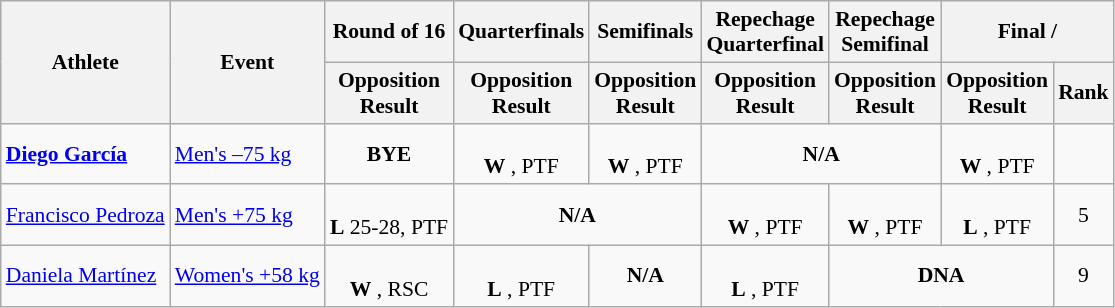<table class="wikitable" style="font-size:90%">
<tr>
<th rowspan="2">Athlete</th>
<th rowspan="2">Event</th>
<th>Round of 16</th>
<th>Quarterfinals</th>
<th>Semifinals</th>
<th>Repechage<br>Quarterfinal</th>
<th>Repechage<br>Semifinal</th>
<th colspan="2">Final / </th>
</tr>
<tr>
<th>Opposition<br>Result</th>
<th>Opposition<br>Result</th>
<th>Opposition<br>Result</th>
<th>Opposition<br>Result</th>
<th>Opposition<br>Result</th>
<th>Opposition<br>Result</th>
<th>Rank</th>
</tr>
<tr align="center">
<td align=left><a href='#'><strong>Diego García</strong></a></td>
<td align=left><a href='#'>Men's –75 kg</a></td>
<td><strong>BYE</strong></td>
<td><br><strong>W</strong> , PTF</td>
<td><br><strong>W</strong> , PTF</td>
<td colspan="2"><strong>N/A</strong></td>
<td><br><strong>W</strong> , PTF</td>
<td></td>
</tr>
<tr align=center>
<td align=left><a href='#'>Francisco Pedroza</a></td>
<td align=left><a href='#'>Men's +75 kg</a></td>
<td><br><strong>L</strong> 25-28, PTF</td>
<td colspan="2"><strong>N/A</strong></td>
<td><br><strong>W</strong> , PTF</td>
<td><br><strong>W</strong> , PTF</td>
<td><br><strong>L</strong> , PTF</td>
<td>5</td>
</tr>
<tr align=center>
<td align=left><a href='#'>Daniela Martínez</a></td>
<td align=left><a href='#'>Women's +58 kg</a></td>
<td><br><strong>W</strong> , RSC</td>
<td><br><strong>L</strong> , PTF</td>
<td><strong>N/A</strong></td>
<td><br><strong>L</strong> , PTF</td>
<td colspan="2"><strong>DNA</strong></td>
<td>9</td>
</tr>
</table>
